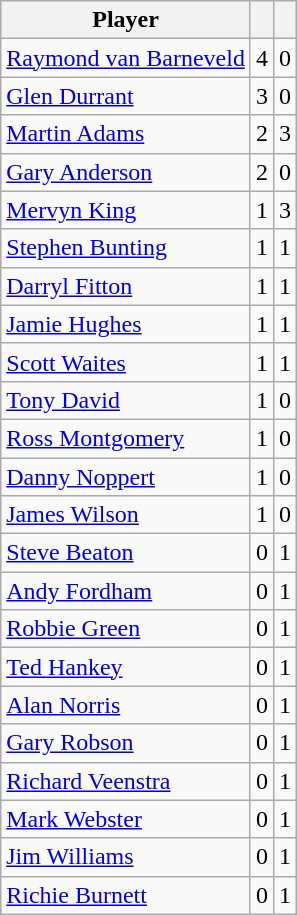<table class="wikitable sortable">
<tr>
<th>Player</th>
<th></th>
<th></th>
</tr>
<tr>
<td> <a href='#'>Raymond van Barneveld</a></td>
<td align=center>4</td>
<td align=center>0</td>
</tr>
<tr>
<td> <a href='#'>Glen Durrant</a></td>
<td align=center>3</td>
<td align=center>0</td>
</tr>
<tr>
<td> <a href='#'>Martin Adams</a></td>
<td align=center>2</td>
<td align=center>3</td>
</tr>
<tr>
<td> <a href='#'>Gary Anderson</a></td>
<td align=center>2</td>
<td align=center>0</td>
</tr>
<tr>
<td> <a href='#'>Mervyn King</a></td>
<td align=center>1</td>
<td align=center>3</td>
</tr>
<tr>
<td> <a href='#'>Stephen Bunting</a></td>
<td align=center>1</td>
<td align=center>1</td>
</tr>
<tr>
<td> <a href='#'>Darryl Fitton</a></td>
<td align=center>1</td>
<td align=center>1</td>
</tr>
<tr>
<td> <a href='#'>Jamie Hughes</a></td>
<td align=center>1</td>
<td align=center>1</td>
</tr>
<tr>
<td> <a href='#'>Scott Waites</a></td>
<td align=center>1</td>
<td align=center>1</td>
</tr>
<tr>
<td> <a href='#'>Tony David</a></td>
<td align=center>1</td>
<td align=center>0</td>
</tr>
<tr>
<td> <a href='#'>Ross Montgomery</a></td>
<td align=center>1</td>
<td align=center>0</td>
</tr>
<tr>
<td> <a href='#'>Danny Noppert</a></td>
<td align=center>1</td>
<td align=center>0</td>
</tr>
<tr>
<td> <a href='#'>James Wilson</a></td>
<td align=center>1</td>
<td align=center>0</td>
</tr>
<tr>
<td> <a href='#'>Steve Beaton</a></td>
<td align=center>0</td>
<td align=center>1</td>
</tr>
<tr>
<td> <a href='#'>Andy Fordham</a></td>
<td align=center>0</td>
<td align=center>1</td>
</tr>
<tr>
<td> <a href='#'>Robbie Green</a></td>
<td align=center>0</td>
<td align=center>1</td>
</tr>
<tr>
<td> <a href='#'>Ted Hankey</a></td>
<td align=center>0</td>
<td align=center>1</td>
</tr>
<tr>
<td> <a href='#'>Alan Norris</a></td>
<td align=center>0</td>
<td align=center>1</td>
</tr>
<tr>
<td> <a href='#'>Gary Robson</a></td>
<td align=center>0</td>
<td align=center>1</td>
</tr>
<tr>
<td> <a href='#'>Richard Veenstra</a></td>
<td align=center>0</td>
<td align=center>1</td>
</tr>
<tr>
<td> <a href='#'>Mark Webster</a></td>
<td align=center>0</td>
<td align=center>1</td>
</tr>
<tr>
<td> <a href='#'>Jim Williams</a></td>
<td align=center>0</td>
<td align=center>1</td>
</tr>
<tr>
<td> <a href='#'>Richie Burnett</a></td>
<td align=center>0</td>
<td align=center>1</td>
</tr>
</table>
